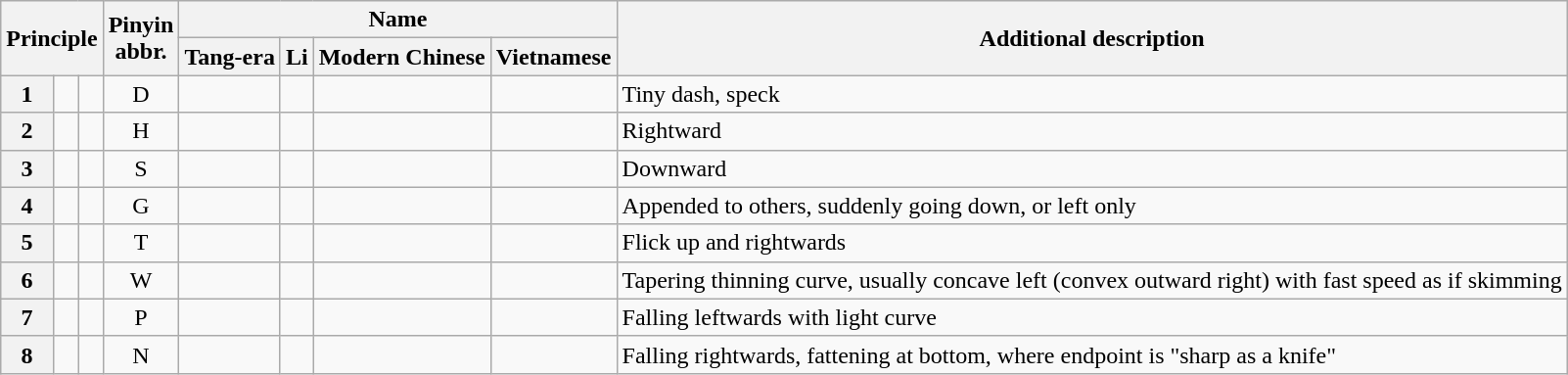<table class="wikitable">
<tr>
<th scope="col"  colspan="3" rowspan="2">Principle</th>
<th rowspan="2" scope="col">Pinyin<br> abbr.</th>
<th colspan="4" scope="col">Name</th>
<th rowspan="2" scope="col">Additional description</th>
</tr>
<tr>
<th scope="col">Tang-era</th>
<th scope="col">Li</th>
<th scope="col">Modern Chinese</th>
<th scope="col">Vietnamese</th>
</tr>
<tr>
<th scope="row">1</th>
<td></td>
<td></td>
<td style="text-align:center">D</td>
<td></td>
<td></td>
<td></td>
<td></td>
<td>Tiny dash, speck</td>
</tr>
<tr>
<th scope="row">2</th>
<td></td>
<td></td>
<td style="text-align:center">H</td>
<td></td>
<td></td>
<td></td>
<td></td>
<td>Rightward</td>
</tr>
<tr>
<th scope="row">3</th>
<td></td>
<td></td>
<td style="text-align:center">S</td>
<td></td>
<td></td>
<td></td>
<td></td>
<td>Downward</td>
</tr>
<tr>
<th scope="row">4</th>
<td></td>
<td></td>
<td style="text-align:center">G</td>
<td></td>
<td></td>
<td></td>
<td></td>
<td>Appended to others, suddenly going down, or left only</td>
</tr>
<tr>
<th scope="row">5</th>
<td></td>
<td></td>
<td style="text-align:center">T</td>
<td></td>
<td></td>
<td></td>
<td></td>
<td>Flick up and rightwards</td>
</tr>
<tr>
<th scope="row">6</th>
<td></td>
<td></td>
<td style="text-align:center">W</td>
<td></td>
<td></td>
<td></td>
<td></td>
<td>Tapering thinning curve, usually concave left (convex outward right) with fast speed as if skimming</td>
</tr>
<tr>
<th scope="row">7</th>
<td></td>
<td></td>
<td style="text-align:center">P</td>
<td></td>
<td></td>
<td></td>
<td></td>
<td>Falling leftwards with light curve</td>
</tr>
<tr>
<th scope="row">8</th>
<td></td>
<td></td>
<td style="text-align:center">N</td>
<td></td>
<td></td>
<td></td>
<td></td>
<td>Falling rightwards, fattening at bottom, where endpoint is "sharp as a knife"</td>
</tr>
</table>
